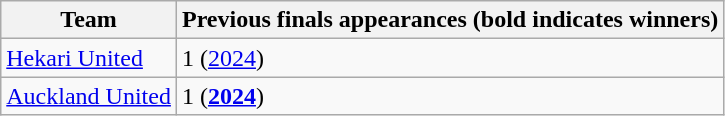<table class="wikitable">
<tr>
<th>Team</th>
<th>Previous finals appearances (bold indicates winners)</th>
</tr>
<tr>
<td> <a href='#'>Hekari United</a></td>
<td>1 (<a href='#'>2024</a>)</td>
</tr>
<tr>
<td> <a href='#'>Auckland United</a></td>
<td>1 (<strong><a href='#'>2024</a></strong>)</td>
</tr>
</table>
